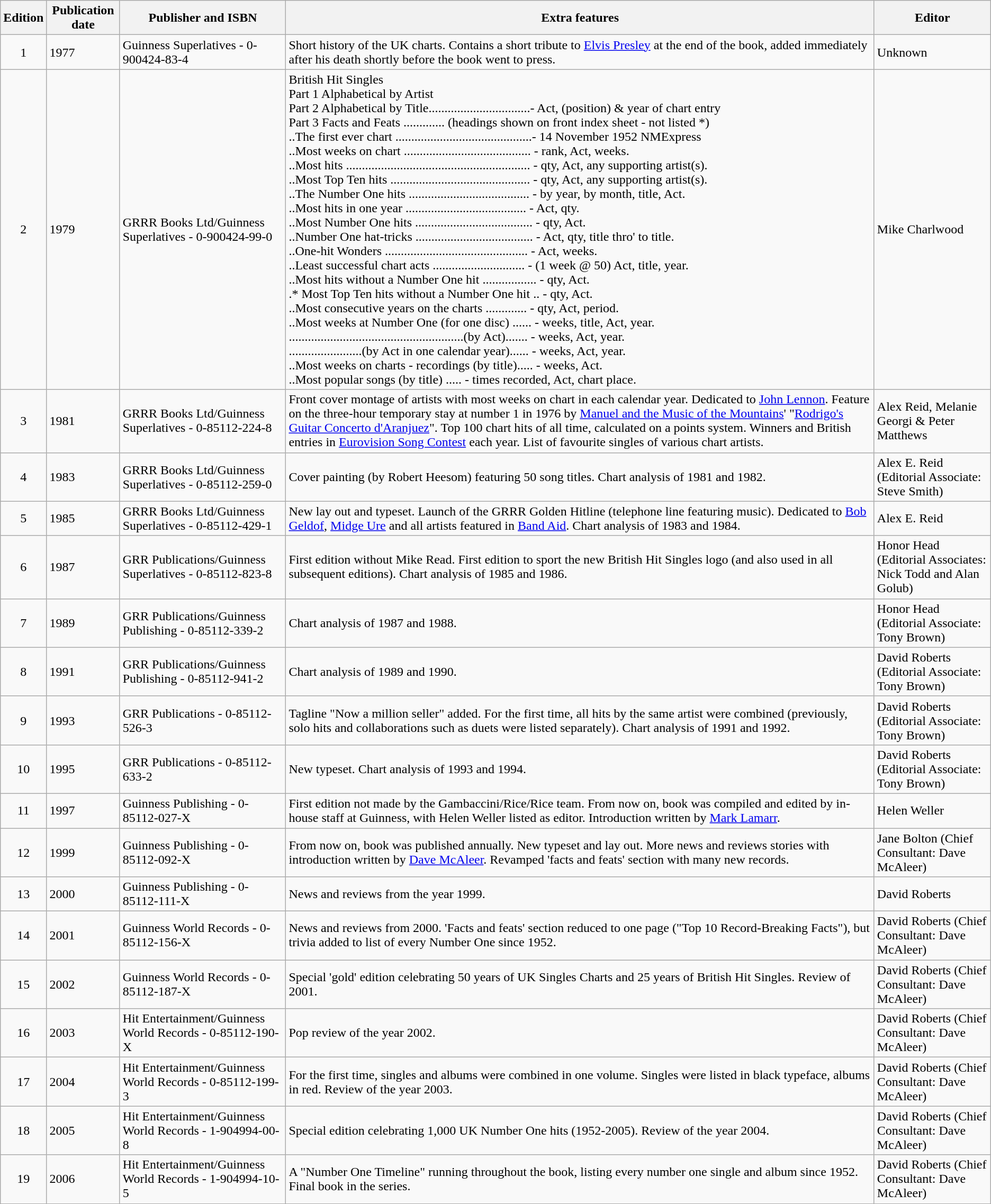<table class="wikitable sortable">
<tr>
<th bgcolor="#efefef">Edition</th>
<th bgcolor="#efefef">Publication date</th>
<th bgcolor="#efefef">Publisher and ISBN</th>
<th bgcolor="#efefef">Extra features</th>
<th bgcolor="#efefef">Editor</th>
</tr>
<tr>
<td align="center">1</td>
<td>1977</td>
<td>Guinness Superlatives - 0-900424-83-4</td>
<td>Short history of the UK charts.  Contains a short tribute to <a href='#'>Elvis Presley</a> at the end of the book, added immediately after his death shortly before the book went to press.</td>
<td>Unknown</td>
</tr>
<tr>
<td align="center">2</td>
<td>1979</td>
<td>GRRR Books Ltd/Guinness Superlatives -  0-900424-99-0</td>
<td>British Hit Singles<br>Part 1 Alphabetical by Artist<br>Part 2 Alphabetical by Title................................- Act, (position) & year of chart entry<br>Part 3 Facts and Feats ............. (headings shown on front index sheet - not listed *)<br>..The first ever chart ...........................................- 14 November 1952 NMExpress<br>..Most weeks on chart ........................................ - rank, Act, weeks.<br>..Most hits .......................................................... - qty, Act, any supporting artist(s).<br>..Most Top Ten hits ............................................ - qty, Act, any supporting artist(s).<br>..The Number One hits ...................................... - by year, by month, title, Act.<br>..Most hits in one year  ...................................... - Act, qty.<br>..Most Number One hits ..................................... - qty, Act.<br>..Number One hat-tricks ..................................... - Act, qty, title thro' to title.<br>..One-hit Wonders ............................................. - Act, weeks.<br>..Least successful chart acts ............................. - (1 week @ 50) Act, title, year.<br>..Most hits without a Number One hit ................. - qty, Act.<br>.* Most Top Ten hits without a Number One hit .. - qty, Act.<br>..Most consecutive years on the charts ............. - qty, Act, period.<br>..Most weeks at Number One (for one disc) ...... - weeks, title, Act, year.<br>.......................................................(by Act)....... - weeks, Act, year.<br>.......................(by Act in one calendar year)...... - weeks, Act, year.<br>..Most weeks on charts - recordings (by title)..... - weeks, Act.<br>..Most popular songs                       (by title) ..... - times recorded, Act, chart place.</td>
<td>Mike Charlwood</td>
</tr>
<tr>
<td align="center">3</td>
<td>1981</td>
<td>GRRR Books Ltd/Guinness Superlatives - 0-85112-224-8</td>
<td>Front cover montage of artists with most weeks on chart in each calendar year. Dedicated to <a href='#'>John Lennon</a>. Feature on the three-hour temporary stay at number 1 in 1976 by <a href='#'>Manuel and the Music of the Mountains</a>' "<a href='#'>Rodrigo's Guitar Concerto d'Aranjuez</a>". Top 100 chart hits of all time, calculated on a points system. Winners and British entries in <a href='#'>Eurovision Song Contest</a> each year. List of favourite singles of various chart artists.</td>
<td>Alex Reid, Melanie Georgi & Peter Matthews</td>
</tr>
<tr>
<td align="center">4</td>
<td>1983</td>
<td>GRRR Books Ltd/Guinness Superlatives - 0-85112-259-0</td>
<td>Cover painting (by Robert Heesom) featuring 50 song titles. Chart analysis of 1981 and 1982.</td>
<td>Alex E. Reid (Editorial Associate: Steve Smith)</td>
</tr>
<tr>
<td align="center">5</td>
<td>1985</td>
<td>GRRR Books Ltd/Guinness Superlatives - 0-85112-429-1</td>
<td>New lay out and typeset. Launch of the GRRR Golden Hitline (telephone line featuring music). Dedicated to <a href='#'>Bob Geldof</a>, <a href='#'>Midge Ure</a> and all artists featured in <a href='#'>Band Aid</a>. Chart analysis of 1983 and 1984.</td>
<td>Alex E. Reid</td>
</tr>
<tr>
<td align="center">6</td>
<td>1987</td>
<td>GRR Publications/Guinness Superlatives - 0-85112-823-8</td>
<td>First edition without Mike Read. First edition to sport the new British Hit Singles logo (and also used in all subsequent editions). Chart analysis of 1985 and 1986.</td>
<td>Honor Head (Editorial Associates: Nick Todd and Alan Golub)</td>
</tr>
<tr>
<td align="center">7</td>
<td>1989</td>
<td>GRR Publications/Guinness Publishing - 0-85112-339-2</td>
<td>Chart analysis of 1987 and 1988.</td>
<td>Honor Head (Editorial Associate: Tony Brown)</td>
</tr>
<tr>
<td align="center">8</td>
<td>1991</td>
<td>GRR Publications/Guinness Publishing - 0-85112-941-2</td>
<td>Chart analysis of 1989 and 1990.</td>
<td>David Roberts (Editorial Associate: Tony Brown)</td>
</tr>
<tr>
<td align="center">9</td>
<td>1993</td>
<td>GRR Publications - 0-85112-526-3</td>
<td>Tagline "Now a million seller" added. For the first time, all hits by the same artist were combined (previously, solo hits and collaborations such as duets were listed separately). Chart analysis of 1991 and 1992.</td>
<td>David Roberts (Editorial Associate: Tony Brown)</td>
</tr>
<tr>
<td align="center">10</td>
<td>1995</td>
<td>GRR Publications - 0-85112-633-2</td>
<td>New typeset. Chart analysis of 1993 and 1994.</td>
<td>David Roberts (Editorial Associate: Tony Brown)</td>
</tr>
<tr>
<td align="center">11</td>
<td>1997</td>
<td>Guinness Publishing - 0-85112-027-X</td>
<td>First edition not made by the Gambaccini/Rice/Rice team. From now on, book was compiled and edited by in-house staff at Guinness, with Helen Weller listed as editor. Introduction written by <a href='#'>Mark Lamarr</a>.</td>
<td>Helen Weller</td>
</tr>
<tr>
<td align="center">12</td>
<td>1999</td>
<td>Guinness Publishing - 0-85112-092-X</td>
<td>From now on, book was published annually. New typeset and lay out. More news and reviews stories with introduction written by <a href='#'>Dave McAleer</a>. Revamped 'facts and feats' section with many new records.</td>
<td>Jane Bolton (Chief Consultant: Dave McAleer)</td>
</tr>
<tr>
<td align="center">13</td>
<td>2000</td>
<td>Guinness Publishing - 0-85112-111-X</td>
<td>News and reviews from the year 1999.</td>
<td>David Roberts</td>
</tr>
<tr>
<td align="center">14</td>
<td>2001</td>
<td>Guinness World Records - 0-85112-156-X</td>
<td>News and reviews from 2000. 'Facts and feats' section reduced to one page ("Top 10 Record-Breaking Facts"), but trivia added to list of every Number One since 1952.</td>
<td>David Roberts (Chief Consultant: Dave McAleer)</td>
</tr>
<tr>
<td align="center">15</td>
<td>2002</td>
<td>Guinness World Records - 0-85112-187-X</td>
<td>Special 'gold' edition celebrating 50 years of UK Singles Charts and 25 years of British Hit Singles. Review of 2001.</td>
<td>David Roberts (Chief Consultant: Dave McAleer)</td>
</tr>
<tr>
<td align="center">16</td>
<td>2003</td>
<td>Hit Entertainment/Guinness World Records - 0-85112-190-X</td>
<td>Pop review of the year 2002.</td>
<td>David Roberts (Chief Consultant: Dave McAleer)</td>
</tr>
<tr>
<td align="center">17</td>
<td>2004</td>
<td>Hit Entertainment/Guinness World Records - 0-85112-199-3</td>
<td>For the first time, singles and albums were combined in one volume. Singles were listed in black typeface, albums in red. Review of the year 2003.</td>
<td>David Roberts (Chief Consultant: Dave McAleer)</td>
</tr>
<tr>
<td align="center">18</td>
<td>2005</td>
<td>Hit Entertainment/Guinness World Records - 1-904994-00-8</td>
<td>Special edition celebrating 1,000 UK Number One hits (1952-2005). Review of the year 2004.</td>
<td>David Roberts (Chief Consultant: Dave McAleer)</td>
</tr>
<tr>
<td align="center">19</td>
<td>2006</td>
<td>Hit Entertainment/Guinness World Records - 1-904994-10-5</td>
<td>A "Number One Timeline" running throughout the book, listing every number one single and album since 1952. Final book in the series.</td>
<td>David Roberts (Chief Consultant: Dave McAleer)</td>
</tr>
</table>
